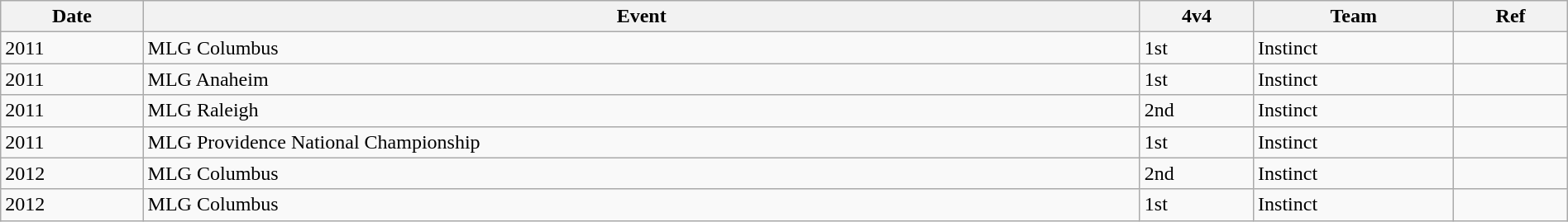<table class="sortable wikitable" style="width:100%;">
<tr>
<th>Date</th>
<th>Event</th>
<th>4v4</th>
<th>Team</th>
<th>Ref</th>
</tr>
<tr>
<td>2011</td>
<td>MLG Columbus</td>
<td>1st</td>
<td>Instinct</td>
<td></td>
</tr>
<tr>
<td>2011</td>
<td>MLG Anaheim</td>
<td>1st</td>
<td>Instinct</td>
<td></td>
</tr>
<tr>
<td>2011</td>
<td>MLG Raleigh</td>
<td>2nd</td>
<td>Instinct</td>
<td></td>
</tr>
<tr>
<td>2011</td>
<td>MLG Providence National Championship</td>
<td>1st</td>
<td>Instinct</td>
<td></td>
</tr>
<tr>
<td>2012</td>
<td>MLG Columbus</td>
<td>2nd</td>
<td>Instinct</td>
<td></td>
</tr>
<tr>
<td>2012</td>
<td>MLG Columbus</td>
<td>1st</td>
<td>Instinct</td>
<td></td>
</tr>
</table>
